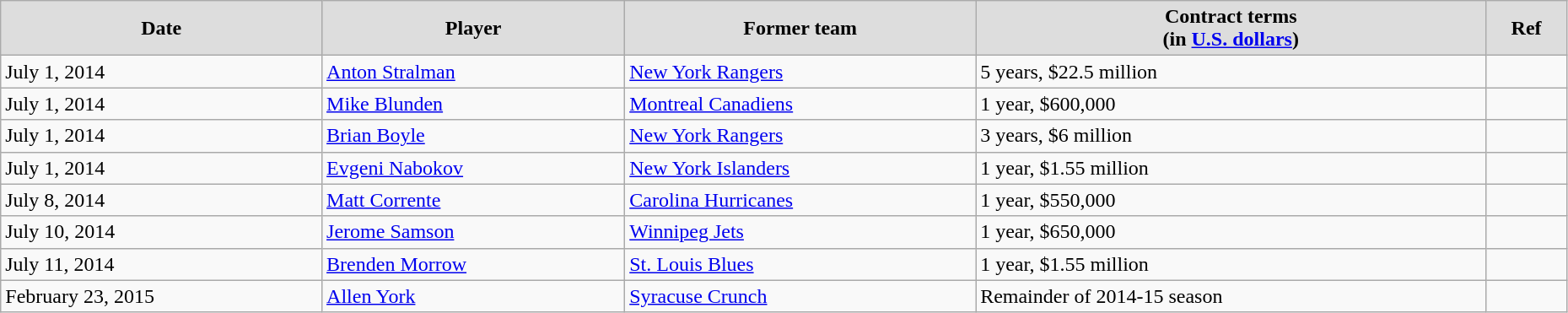<table class="wikitable" width=98%>
<tr align="center" bgcolor="#dddddd">
<td><strong>Date</strong></td>
<td><strong>Player</strong></td>
<td><strong>Former team</strong></td>
<td><strong>Contract terms</strong><br><strong>(in <a href='#'>U.S. dollars</a>)</strong></td>
<td><strong>Ref</strong></td>
</tr>
<tr>
<td>July 1, 2014</td>
<td><a href='#'>Anton Stralman</a></td>
<td><a href='#'>New York Rangers</a></td>
<td>5 years, $22.5 million</td>
<td></td>
</tr>
<tr>
<td>July 1, 2014</td>
<td><a href='#'>Mike Blunden</a></td>
<td><a href='#'>Montreal Canadiens</a></td>
<td>1 year, $600,000</td>
<td></td>
</tr>
<tr>
<td>July 1, 2014</td>
<td><a href='#'>Brian Boyle</a></td>
<td><a href='#'>New York Rangers</a></td>
<td>3 years, $6 million</td>
<td></td>
</tr>
<tr>
<td>July 1, 2014</td>
<td><a href='#'>Evgeni Nabokov</a></td>
<td><a href='#'>New York Islanders</a></td>
<td>1 year, $1.55 million</td>
<td></td>
</tr>
<tr>
<td>July 8, 2014</td>
<td><a href='#'>Matt Corrente</a></td>
<td><a href='#'>Carolina Hurricanes</a></td>
<td>1 year, $550,000</td>
<td></td>
</tr>
<tr>
<td>July 10, 2014</td>
<td><a href='#'>Jerome Samson</a></td>
<td><a href='#'>Winnipeg Jets</a></td>
<td>1 year, $650,000</td>
<td></td>
</tr>
<tr>
<td>July 11, 2014</td>
<td><a href='#'>Brenden Morrow</a></td>
<td><a href='#'>St. Louis Blues</a></td>
<td>1 year, $1.55 million</td>
<td></td>
</tr>
<tr>
<td>February 23, 2015</td>
<td><a href='#'>Allen York</a></td>
<td><a href='#'>Syracuse Crunch</a></td>
<td>Remainder of 2014-15 season</td>
<td></td>
</tr>
</table>
